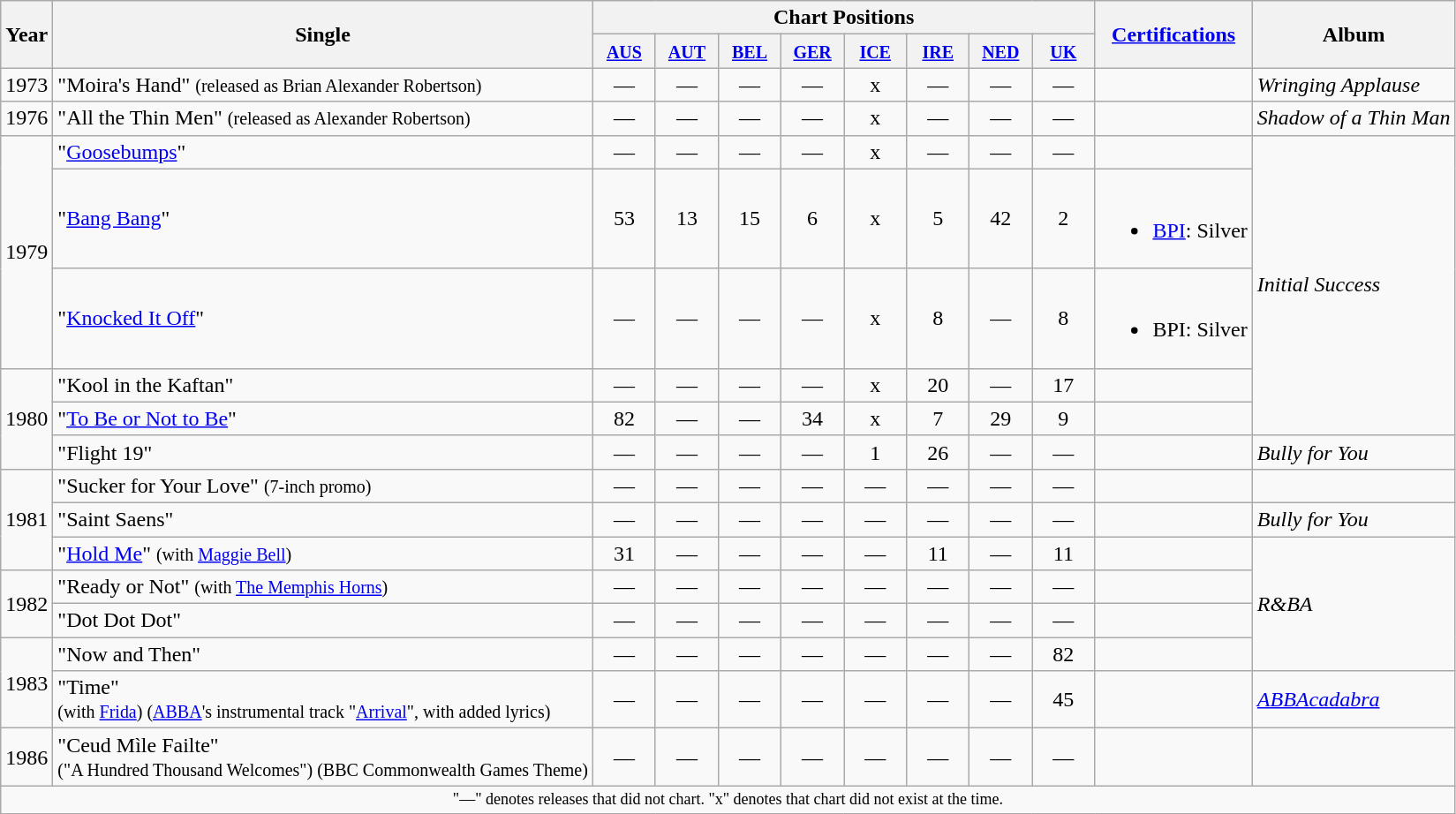<table class="wikitable">
<tr>
<th rowspan="2">Year</th>
<th rowspan="2">Single</th>
<th colspan="8">Chart Positions</th>
<th rowspan="2"><a href='#'>Certifications</a></th>
<th rowspan="2">Album</th>
</tr>
<tr>
<th width=40><small><a href='#'>AUS</a></small><br></th>
<th width=40><small><a href='#'>AUT</a></small><br></th>
<th width=40><small><a href='#'>BEL</a></small><br></th>
<th width=40><small><a href='#'>GER</a></small><br></th>
<th width=40><small><a href='#'>ICE</a></small><br></th>
<th width=40><small><a href='#'>IRE</a></small><br></th>
<th width=40><small><a href='#'>NED</a></small><br></th>
<th width=40><small><a href='#'>UK</a></small><br></th>
</tr>
<tr>
<td>1973</td>
<td>"Moira's Hand" <small>(released as Brian Alexander Robertson)</small></td>
<td style="text-align:center;">—</td>
<td style="text-align:center;">—</td>
<td style="text-align:center;">—</td>
<td style="text-align:center;">—</td>
<td style="text-align:center;">x</td>
<td style="text-align:center;">—</td>
<td style="text-align:center;">—</td>
<td style="text-align:center;">—</td>
<td></td>
<td><em>Wringing Applause</em></td>
</tr>
<tr>
<td>1976</td>
<td>"All the Thin Men" <small>(released as Alexander Robertson)</small></td>
<td style="text-align:center;">—</td>
<td style="text-align:center;">—</td>
<td style="text-align:center;">—</td>
<td style="text-align:center;">—</td>
<td style="text-align:center;">x</td>
<td style="text-align:center;">—</td>
<td style="text-align:center;">—</td>
<td style="text-align:center;">—</td>
<td></td>
<td><em>Shadow of a Thin Man</em></td>
</tr>
<tr>
<td rowspan="3">1979</td>
<td>"<a href='#'>Goosebumps</a>"</td>
<td style="text-align:center;">—</td>
<td style="text-align:center;">—</td>
<td style="text-align:center;">—</td>
<td style="text-align:center;">—</td>
<td style="text-align:center;">x</td>
<td style="text-align:center;">—</td>
<td style="text-align:center;">—</td>
<td style="text-align:center;">—</td>
<td></td>
<td rowspan="5"><em>Initial Success</em></td>
</tr>
<tr>
<td>"<a href='#'>Bang Bang</a>"</td>
<td style="text-align:center;">53</td>
<td style="text-align:center;">13</td>
<td style="text-align:center;">15</td>
<td style="text-align:center;">6</td>
<td style="text-align:center;">x</td>
<td style="text-align:center;">5</td>
<td style="text-align:center;">42</td>
<td style="text-align:center;">2</td>
<td><br><ul><li><a href='#'>BPI</a>: Silver</li></ul></td>
</tr>
<tr>
<td>"<a href='#'>Knocked It Off</a>"</td>
<td style="text-align:center;">—</td>
<td style="text-align:center;">—</td>
<td style="text-align:center;">—</td>
<td style="text-align:center;">—</td>
<td style="text-align:center;">x</td>
<td style="text-align:center;">8</td>
<td style="text-align:center;">—</td>
<td style="text-align:center;">8</td>
<td><br><ul><li>BPI: Silver</li></ul></td>
</tr>
<tr>
<td rowspan="3">1980</td>
<td>"Kool in the Kaftan"</td>
<td style="text-align:center;">—</td>
<td style="text-align:center;">—</td>
<td style="text-align:center;">—</td>
<td style="text-align:center;">—</td>
<td style="text-align:center;">x</td>
<td style="text-align:center;">20</td>
<td style="text-align:center;">—</td>
<td style="text-align:center;">17</td>
<td></td>
</tr>
<tr>
<td>"<a href='#'>To Be or Not to Be</a>"</td>
<td style="text-align:center;">82</td>
<td style="text-align:center;">—</td>
<td style="text-align:center;">—</td>
<td style="text-align:center;">34</td>
<td style="text-align:center;">x</td>
<td style="text-align:center;">7</td>
<td style="text-align:center;">29</td>
<td style="text-align:center;">9</td>
<td></td>
</tr>
<tr>
<td>"Flight 19"</td>
<td style="text-align:center;">—</td>
<td style="text-align:center;">—</td>
<td style="text-align:center;">—</td>
<td style="text-align:center;">—</td>
<td style="text-align:center;">1</td>
<td style="text-align:center;">26</td>
<td style="text-align:center;">—</td>
<td style="text-align:center;">—</td>
<td></td>
<td><em>Bully for You</em></td>
</tr>
<tr>
<td rowspan="3">1981</td>
<td>"Sucker for Your Love" <small>(7-inch promo)</small></td>
<td style="text-align:center;">—</td>
<td style="text-align:center;">—</td>
<td style="text-align:center;">—</td>
<td style="text-align:center;">—</td>
<td style="text-align:center;">—</td>
<td style="text-align:center;">—</td>
<td style="text-align:center;">—</td>
<td style="text-align:center;">—</td>
<td></td>
<td></td>
</tr>
<tr>
<td>"Saint Saens"</td>
<td style="text-align:center;">—</td>
<td style="text-align:center;">—</td>
<td style="text-align:center;">—</td>
<td style="text-align:center;">—</td>
<td style="text-align:center;">—</td>
<td style="text-align:center;">—</td>
<td style="text-align:center;">—</td>
<td style="text-align:center;">—</td>
<td></td>
<td><em>Bully for You</em></td>
</tr>
<tr>
<td>"<a href='#'>Hold Me</a>" <small>(with <a href='#'>Maggie Bell</a>)</small></td>
<td style="text-align:center;">31</td>
<td style="text-align:center;">—</td>
<td style="text-align:center;">—</td>
<td style="text-align:center;">—</td>
<td style="text-align:center;">—</td>
<td style="text-align:center;">11</td>
<td style="text-align:center;">—</td>
<td style="text-align:center;">11</td>
<td></td>
<td rowspan="4"><em>R&BA</em></td>
</tr>
<tr>
<td rowspan="2">1982</td>
<td>"Ready or Not" <small>(with <a href='#'>The Memphis Horns</a>)</small></td>
<td style="text-align:center;">—</td>
<td style="text-align:center;">—</td>
<td style="text-align:center;">—</td>
<td style="text-align:center;">—</td>
<td style="text-align:center;">—</td>
<td style="text-align:center;">—</td>
<td style="text-align:center;">—</td>
<td style="text-align:center;">—</td>
<td></td>
</tr>
<tr>
<td>"Dot Dot Dot"</td>
<td style="text-align:center;">—</td>
<td style="text-align:center;">—</td>
<td style="text-align:center;">—</td>
<td style="text-align:center;">—</td>
<td style="text-align:center;">—</td>
<td style="text-align:center;">—</td>
<td style="text-align:center;">—</td>
<td style="text-align:center;">—</td>
<td></td>
</tr>
<tr>
<td rowspan="2">1983</td>
<td>"Now and Then"</td>
<td style="text-align:center;">—</td>
<td style="text-align:center;">—</td>
<td style="text-align:center;">—</td>
<td style="text-align:center;">—</td>
<td style="text-align:center;">—</td>
<td style="text-align:center;">—</td>
<td style="text-align:center;">—</td>
<td style="text-align:center;">82</td>
<td></td>
</tr>
<tr>
<td>"Time" <br><small>(with <a href='#'>Frida</a>) (<a href='#'>ABBA</a>'s instrumental track "<a href='#'>Arrival</a>", with added lyrics)</small></td>
<td style="text-align:center;">—</td>
<td style="text-align:center;">—</td>
<td style="text-align:center;">—</td>
<td style="text-align:center;">—</td>
<td style="text-align:center;">—</td>
<td style="text-align:center;">—</td>
<td style="text-align:center;">—</td>
<td style="text-align:center;">45</td>
<td></td>
<td><em><a href='#'>ABBAcadabra</a></em></td>
</tr>
<tr>
<td>1986</td>
<td>"Ceud Mìle Failte" <br><small>("A Hundred Thousand Welcomes") (BBC Commonwealth Games Theme)</small></td>
<td style="text-align:center;">—</td>
<td style="text-align:center;">—</td>
<td style="text-align:center;">—</td>
<td style="text-align:center;">—</td>
<td style="text-align:center;">—</td>
<td style="text-align:center;">—</td>
<td style="text-align:center;">—</td>
<td style="text-align:center;">—</td>
<td></td>
<td></td>
</tr>
<tr>
<td align="center" colspan="13" style="font-size: 9pt">"—" denotes releases that did not chart. "x" denotes that chart did not exist at the time.</td>
</tr>
</table>
